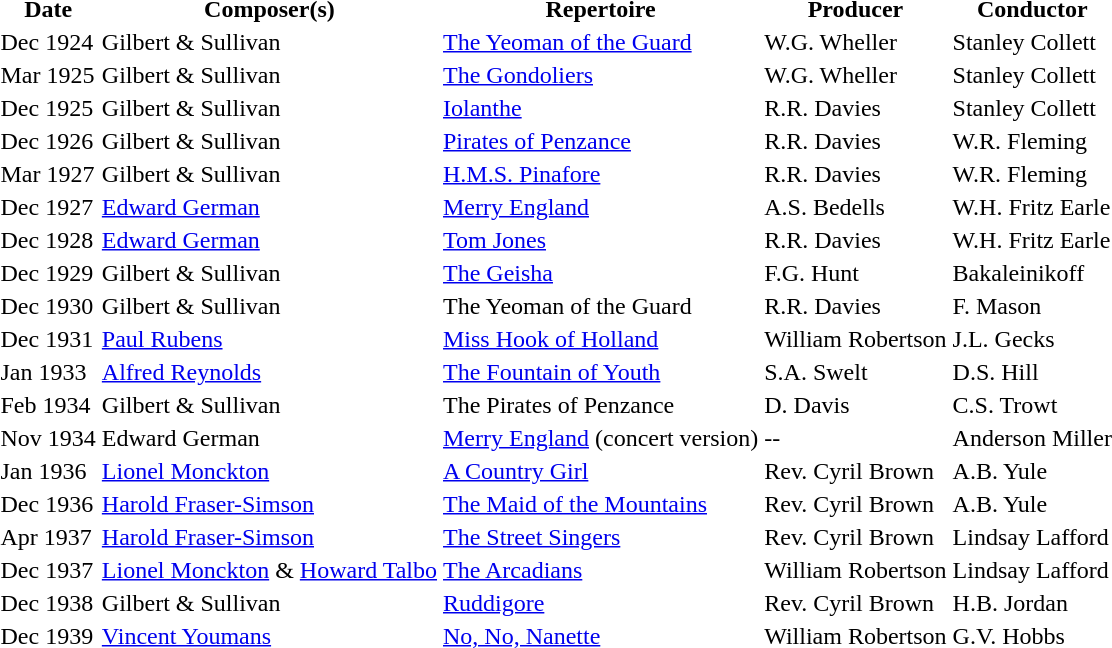<table ->
<tr>
<th><strong>Date</strong></th>
<th><strong>Composer(s)</strong></th>
<th><strong>Repertoire</strong></th>
<th><strong>Producer</strong></th>
<th><strong>Conductor</strong></th>
</tr>
<tr>
<td>Dec 1924</td>
<td>Gilbert & Sullivan</td>
<td><a href='#'>The Yeoman of the Guard</a></td>
<td>W.G. Wheller</td>
<td>Stanley Collett</td>
</tr>
<tr>
<td>Mar 1925</td>
<td>Gilbert & Sullivan</td>
<td><a href='#'>The Gondoliers</a></td>
<td>W.G. Wheller</td>
<td>Stanley Collett</td>
</tr>
<tr>
<td>Dec 1925</td>
<td>Gilbert & Sullivan</td>
<td><a href='#'>Iolanthe</a></td>
<td>R.R. Davies</td>
<td>Stanley Collett</td>
</tr>
<tr>
<td>Dec 1926</td>
<td>Gilbert & Sullivan</td>
<td><a href='#'>Pirates of Penzance</a></td>
<td>R.R. Davies</td>
<td>W.R. Fleming</td>
</tr>
<tr>
<td>Mar 1927</td>
<td>Gilbert & Sullivan</td>
<td><a href='#'>H.M.S. Pinafore</a></td>
<td>R.R. Davies</td>
<td>W.R. Fleming</td>
</tr>
<tr>
<td>Dec 1927</td>
<td><a href='#'>Edward German</a></td>
<td><a href='#'>Merry England</a></td>
<td>A.S. Bedells</td>
<td>W.H. Fritz Earle</td>
</tr>
<tr>
<td>Dec 1928</td>
<td><a href='#'>Edward German</a></td>
<td><a href='#'>Tom Jones</a></td>
<td>R.R. Davies</td>
<td>W.H. Fritz Earle</td>
</tr>
<tr>
<td>Dec 1929</td>
<td>Gilbert & Sullivan</td>
<td><a href='#'>The Geisha</a></td>
<td>F.G. Hunt</td>
<td>Bakaleinikoff</td>
</tr>
<tr>
<td>Dec 1930</td>
<td>Gilbert & Sullivan</td>
<td>The Yeoman of the Guard</td>
<td>R.R. Davies</td>
<td>F. Mason</td>
</tr>
<tr>
<td>Dec 1931</td>
<td><a href='#'>Paul Rubens</a></td>
<td><a href='#'>Miss Hook of Holland</a></td>
<td>William Robertson</td>
<td>J.L. Gecks</td>
</tr>
<tr>
<td>Jan 1933</td>
<td><a href='#'>Alfred Reynolds</a></td>
<td><a href='#'>The Fountain of Youth</a></td>
<td>S.A. Swelt</td>
<td>D.S. Hill</td>
</tr>
<tr>
<td>Feb 1934</td>
<td>Gilbert & Sullivan</td>
<td>The Pirates of Penzance</td>
<td>D. Davis</td>
<td>C.S. Trowt</td>
</tr>
<tr>
<td>Nov 1934</td>
<td>Edward German</td>
<td><a href='#'>Merry England</a> (concert version)</td>
<td>--</td>
<td>Anderson Miller</td>
</tr>
<tr>
<td>Jan 1936</td>
<td><a href='#'>Lionel Monckton</a></td>
<td><a href='#'>A Country Girl</a></td>
<td>Rev. Cyril Brown</td>
<td>A.B. Yule</td>
</tr>
<tr>
<td>Dec 1936</td>
<td><a href='#'>Harold Fraser-Simson</a></td>
<td><a href='#'>The Maid of the Mountains</a></td>
<td>Rev. Cyril Brown</td>
<td>A.B. Yule</td>
</tr>
<tr>
<td>Apr 1937</td>
<td><a href='#'>Harold Fraser-Simson</a></td>
<td><a href='#'>The Street Singers</a></td>
<td>Rev. Cyril Brown</td>
<td>Lindsay Lafford</td>
</tr>
<tr>
<td>Dec 1937</td>
<td><a href='#'>Lionel Monckton</a> & <a href='#'>Howard Talbo</a></td>
<td><a href='#'>The Arcadians</a></td>
<td>William Robertson</td>
<td>Lindsay Lafford</td>
</tr>
<tr>
<td>Dec 1938</td>
<td>Gilbert & Sullivan</td>
<td><a href='#'>Ruddigore</a></td>
<td>Rev. Cyril Brown</td>
<td>H.B. Jordan</td>
</tr>
<tr>
<td>Dec 1939</td>
<td><a href='#'>Vincent Youmans</a></td>
<td><a href='#'>No, No, Nanette</a></td>
<td>William Robertson</td>
<td>G.V. Hobbs</td>
</tr>
<tr>
</tr>
</table>
